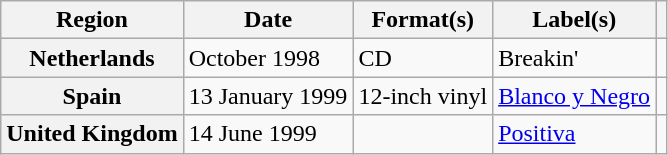<table class="wikitable plainrowheaders">
<tr>
<th scope="col">Region</th>
<th scope="col">Date</th>
<th scope="col">Format(s)</th>
<th scope="col">Label(s)</th>
<th scope="col"></th>
</tr>
<tr>
<th scope="row">Netherlands</th>
<td>October 1998</td>
<td>CD</td>
<td>Breakin'</td>
<td></td>
</tr>
<tr>
<th scope="row">Spain</th>
<td>13 January 1999</td>
<td>12-inch vinyl</td>
<td><a href='#'>Blanco y Negro</a></td>
<td></td>
</tr>
<tr>
<th scope="row">United Kingdom</th>
<td>14 June 1999</td>
<td></td>
<td><a href='#'>Positiva</a></td>
<td></td>
</tr>
</table>
